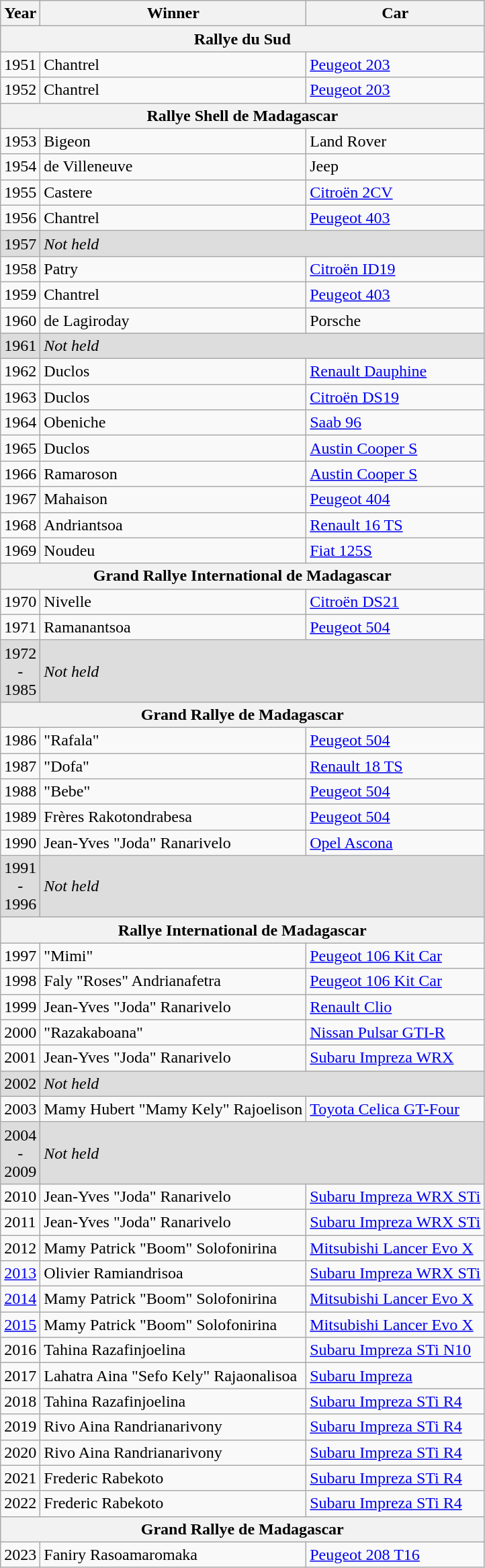<table class="wikitable">
<tr>
<th>Year</th>
<th>Winner</th>
<th>Car</th>
</tr>
<tr>
<th align=center colspan=3>Rallye du Sud</th>
</tr>
<tr>
<td>1951</td>
<td> Chantrel</td>
<td><a href='#'>Peugeot 203</a></td>
</tr>
<tr>
<td>1952</td>
<td> Chantrel</td>
<td><a href='#'>Peugeot 203</a></td>
</tr>
<tr>
<th align=center colspan=3>Rallye Shell de Madagascar</th>
</tr>
<tr>
<td>1953</td>
<td> Bigeon</td>
<td>Land Rover</td>
</tr>
<tr>
<td>1954</td>
<td> de Villeneuve</td>
<td>Jeep</td>
</tr>
<tr>
<td>1955</td>
<td> Castere</td>
<td><a href='#'>Citroën 2CV</a></td>
</tr>
<tr>
<td>1956</td>
<td> Chantrel</td>
<td><a href='#'>Peugeot 403</a></td>
</tr>
<tr style="background:#DDDDDD;">
<td align=center>1957</td>
<td COLSPAN=3><em>Not held</em></td>
</tr>
<tr>
<td>1958</td>
<td> Patry</td>
<td><a href='#'>Citroën ID19</a></td>
</tr>
<tr>
<td>1959</td>
<td> Chantrel</td>
<td><a href='#'>Peugeot 403</a></td>
</tr>
<tr>
<td>1960</td>
<td> de Lagiroday</td>
<td>Porsche</td>
</tr>
<tr style="background:#DDDDDD;">
<td align=center>1961</td>
<td COLSPAN=3><em>Not held</em></td>
</tr>
<tr>
<td>1962</td>
<td> Duclos</td>
<td><a href='#'>Renault Dauphine</a></td>
</tr>
<tr>
<td>1963</td>
<td> Duclos</td>
<td><a href='#'>Citroën DS19</a></td>
</tr>
<tr>
<td>1964</td>
<td> Obeniche</td>
<td><a href='#'>Saab 96</a></td>
</tr>
<tr>
<td>1965</td>
<td> Duclos</td>
<td><a href='#'>Austin Cooper S</a></td>
</tr>
<tr>
<td>1966</td>
<td> Ramaroson</td>
<td><a href='#'>Austin Cooper S</a></td>
</tr>
<tr>
<td>1967</td>
<td> Mahaison</td>
<td><a href='#'>Peugeot 404</a></td>
</tr>
<tr>
<td>1968</td>
<td> Andriantsoa</td>
<td><a href='#'>Renault 16 TS</a></td>
</tr>
<tr>
<td>1969</td>
<td> Noudeu</td>
<td><a href='#'>Fiat 125S</a></td>
</tr>
<tr>
<th align=center colspan=3>Grand Rallye International de Madagascar</th>
</tr>
<tr>
<td>1970</td>
<td> Nivelle</td>
<td><a href='#'>Citroën DS21</a></td>
</tr>
<tr>
<td>1971</td>
<td> Ramanantsoa</td>
<td><a href='#'>Peugeot 504</a></td>
</tr>
<tr style="background:#DDDDDD;">
<td align=center>1972<br>-<br>1985</td>
<td COLSPAN=3><em>Not held</em></td>
</tr>
<tr>
<th align=center colspan=3>Grand Rallye de Madagascar</th>
</tr>
<tr>
<td>1986</td>
<td> "Rafala"</td>
<td><a href='#'>Peugeot 504</a></td>
</tr>
<tr>
<td>1987</td>
<td> "Dofa"</td>
<td><a href='#'>Renault 18 TS</a></td>
</tr>
<tr>
<td>1988</td>
<td> "Bebe"</td>
<td><a href='#'>Peugeot 504</a></td>
</tr>
<tr>
<td>1989</td>
<td> Frères Rakotondrabesa</td>
<td><a href='#'>Peugeot 504</a></td>
</tr>
<tr>
<td>1990</td>
<td> Jean-Yves "Joda" Ranarivelo</td>
<td><a href='#'>Opel Ascona</a></td>
</tr>
<tr style="background:#DDDDDD;">
<td align=center>1991<br>-<br>1996</td>
<td COLSPAN=3><em>Not held</em></td>
</tr>
<tr>
<th align=center colspan=3>Rallye International de Madagascar</th>
</tr>
<tr>
<td>1997</td>
<td> "Mimi"</td>
<td><a href='#'>Peugeot 106 Kit Car</a></td>
</tr>
<tr>
<td>1998</td>
<td> Faly "Roses" Andrianafetra</td>
<td><a href='#'>Peugeot 106 Kit Car</a></td>
</tr>
<tr>
<td>1999</td>
<td> Jean-Yves "Joda" Ranarivelo</td>
<td><a href='#'>Renault Clio</a></td>
</tr>
<tr>
<td>2000</td>
<td> "Razakaboana"</td>
<td><a href='#'>Nissan Pulsar GTI-R</a></td>
</tr>
<tr>
<td>2001</td>
<td> Jean-Yves "Joda" Ranarivelo</td>
<td><a href='#'>Subaru Impreza WRX</a></td>
</tr>
<tr style="background:#DDDDDD;">
<td align=center>2002</td>
<td COLSPAN=3><em>Not held</em></td>
</tr>
<tr>
<td>2003</td>
<td> Mamy Hubert "Mamy Kely" Rajoelison</td>
<td><a href='#'>Toyota Celica GT-Four</a></td>
</tr>
<tr style="background:#DDDDDD;">
<td align=center>2004<br>-<br>2009</td>
<td COLSPAN=3><em>Not held</em></td>
</tr>
<tr>
<td>2010</td>
<td> Jean-Yves "Joda" Ranarivelo</td>
<td><a href='#'>Subaru Impreza WRX STi</a></td>
</tr>
<tr>
<td>2011</td>
<td> Jean-Yves "Joda" Ranarivelo</td>
<td><a href='#'>Subaru Impreza WRX STi</a></td>
</tr>
<tr>
<td>2012</td>
<td> Mamy Patrick "Boom" Solofonirina</td>
<td><a href='#'>Mitsubishi Lancer Evo X</a></td>
</tr>
<tr>
<td><a href='#'>2013</a></td>
<td> Olivier Ramiandrisoa</td>
<td><a href='#'>Subaru Impreza WRX STi</a></td>
</tr>
<tr>
<td><a href='#'>2014</a></td>
<td> Mamy Patrick "Boom" Solofonirina</td>
<td><a href='#'>Mitsubishi Lancer Evo X</a></td>
</tr>
<tr>
<td><a href='#'>2015</a></td>
<td> Mamy Patrick "Boom" Solofonirina</td>
<td><a href='#'>Mitsubishi Lancer Evo X</a></td>
</tr>
<tr>
<td>2016</td>
<td> Tahina Razafinjoelina</td>
<td><a href='#'>Subaru Impreza STi N10</a></td>
</tr>
<tr>
<td>2017</td>
<td> Lahatra Aina "Sefo Kely" Rajaonalisoa</td>
<td><a href='#'>Subaru Impreza</a></td>
</tr>
<tr>
<td>2018</td>
<td> Tahina Razafinjoelina</td>
<td><a href='#'>Subaru Impreza STi R4</a></td>
</tr>
<tr>
<td>2019</td>
<td> Rivo Aina Randrianarivony</td>
<td><a href='#'>Subaru Impreza STi R4</a></td>
</tr>
<tr>
<td>2020</td>
<td> Rivo Aina Randrianarivony</td>
<td><a href='#'>Subaru Impreza STi R4</a></td>
</tr>
<tr>
<td>2021</td>
<td> Frederic Rabekoto</td>
<td><a href='#'>Subaru Impreza STi R4</a></td>
</tr>
<tr>
<td>2022</td>
<td> Frederic Rabekoto</td>
<td><a href='#'>Subaru Impreza STi R4</a></td>
</tr>
<tr>
<th colspan="3">Grand Rallye de Madagascar</th>
</tr>
<tr>
<td>2023</td>
<td> Faniry Rasoamaromaka</td>
<td><a href='#'>Peugeot 208 T16</a></td>
</tr>
</table>
